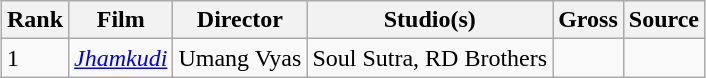<table class="wikitable sortable" style="margin:auto; margin:auto;">
<tr>
<th>Rank</th>
<th>Film</th>
<th>Director</th>
<th>Studio(s)</th>
<th>Gross</th>
<th>Source</th>
</tr>
<tr>
<td>1</td>
<td><em><a href='#'>Jhamkudi</a></em></td>
<td>Umang Vyas</td>
<td>Soul Sutra, RD Brothers</td>
<td></td>
<td></td>
</tr>
</table>
